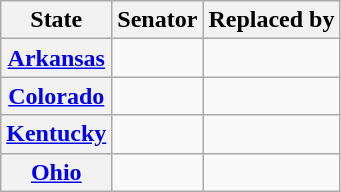<table class="wikitable sortable plainrowheaders">
<tr>
<th scope="col">State</th>
<th scope="col">Senator</th>
<th scope="col">Replaced by</th>
</tr>
<tr>
<th><a href='#'>Arkansas</a></th>
<td></td>
<td></td>
</tr>
<tr>
<th><a href='#'>Colorado</a></th>
<td></td>
<td></td>
</tr>
<tr>
<th><a href='#'>Kentucky</a></th>
<td></td>
<td></td>
</tr>
<tr>
<th><a href='#'>Ohio</a></th>
<td></td>
<td></td>
</tr>
</table>
